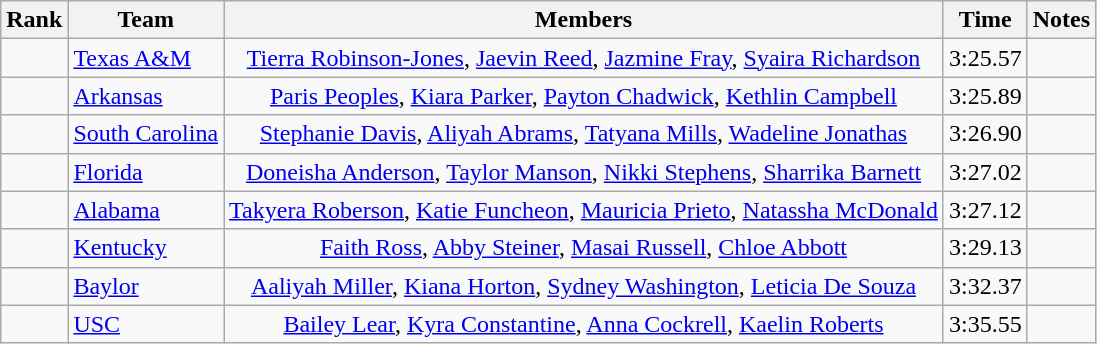<table class="wikitable sortable" style="text-align:center">
<tr>
<th>Rank</th>
<th>Team</th>
<th>Members</th>
<th>Time</th>
<th>Notes</th>
</tr>
<tr>
<td></td>
<td align=left><a href='#'>Texas A&M</a></td>
<td><a href='#'>Tierra Robinson-Jones</a>, <a href='#'>Jaevin Reed</a>,  <a href='#'>Jazmine Fray</a>, <a href='#'>Syaira Richardson</a></td>
<td>3:25.57</td>
<td></td>
</tr>
<tr>
<td></td>
<td align=left><a href='#'>Arkansas</a></td>
<td><a href='#'>Paris Peoples</a>, <a href='#'>Kiara Parker</a>, <a href='#'>Payton Chadwick</a>, <a href='#'>Kethlin Campbell</a></td>
<td>3:25.89</td>
<td></td>
</tr>
<tr>
<td></td>
<td align=left><a href='#'>South Carolina</a></td>
<td><a href='#'>Stephanie Davis</a>,  <a href='#'>Aliyah Abrams</a>,  <a href='#'>Tatyana Mills</a>, <a href='#'>Wadeline Jonathas</a></td>
<td>3:26.90</td>
<td></td>
</tr>
<tr>
<td></td>
<td align=left><a href='#'>Florida</a></td>
<td> <a href='#'>Doneisha Anderson</a>, <a href='#'>Taylor Manson</a>, <a href='#'>Nikki Stephens</a>, <a href='#'>Sharrika Barnett</a></td>
<td>3:27.02</td>
<td></td>
</tr>
<tr>
<td></td>
<td align=left><a href='#'>Alabama</a></td>
<td><a href='#'>Takyera Roberson</a>, <a href='#'>Katie Funcheon</a>,  <a href='#'>Mauricia Prieto</a>,  <a href='#'>Natassha McDonald</a></td>
<td>3:27.12</td>
<td></td>
</tr>
<tr>
<td></td>
<td align=left><a href='#'>Kentucky</a></td>
<td><a href='#'>Faith Ross</a>, <a href='#'>Abby Steiner</a>, <a href='#'>Masai Russell</a>, <a href='#'>Chloe Abbott</a></td>
<td>3:29.13</td>
<td></td>
</tr>
<tr>
<td></td>
<td align=left><a href='#'>Baylor</a></td>
<td><a href='#'>Aaliyah Miller</a>, <a href='#'>Kiana Horton</a>, <a href='#'>Sydney Washington</a>,  <a href='#'>Leticia De Souza</a></td>
<td>3:32.37</td>
<td></td>
</tr>
<tr>
<td></td>
<td align=left><a href='#'>USC</a></td>
<td><a href='#'>Bailey Lear</a>,  <a href='#'>Kyra Constantine</a>, <a href='#'>Anna Cockrell</a>, <a href='#'>Kaelin Roberts</a></td>
<td>3:35.55</td>
<td></td>
</tr>
</table>
